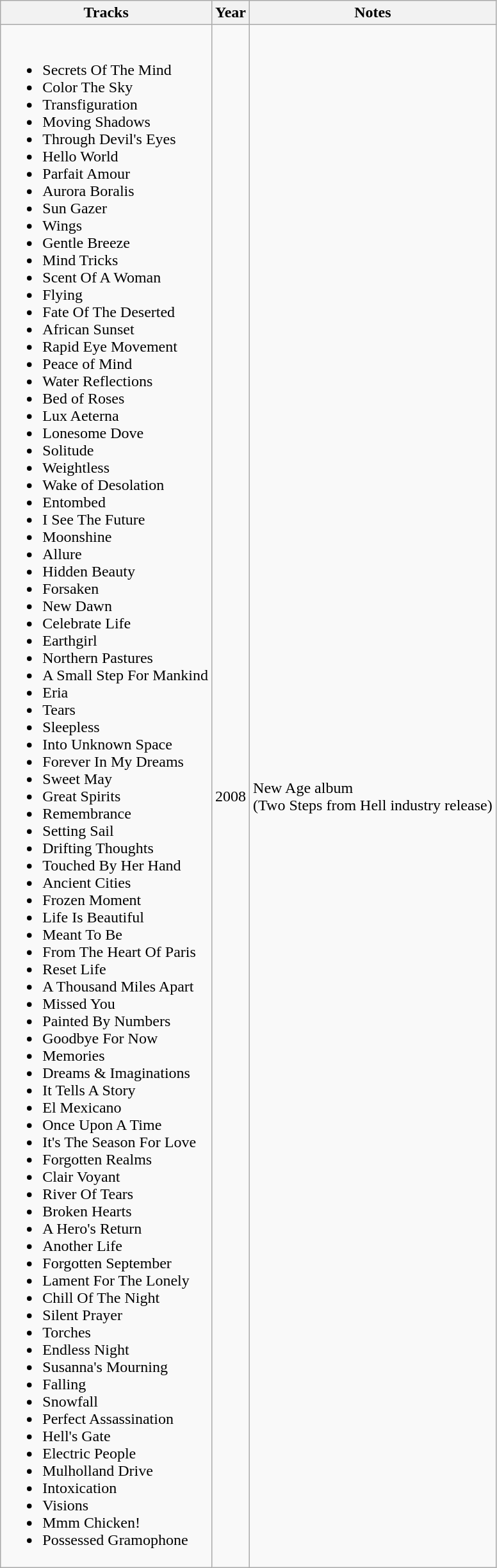<table class="wikitable sortable">
<tr>
<th>Tracks</th>
<th>Year</th>
<th>Notes</th>
</tr>
<tr>
<td><br><ul><li>Secrets Of The Mind</li><li>Color The Sky</li><li>Transfiguration</li><li>Moving Shadows</li><li>Through Devil's Eyes</li><li>Hello World</li><li>Parfait Amour</li><li>Aurora Boralis</li><li>Sun Gazer</li><li>Wings</li><li>Gentle Breeze</li><li>Mind Tricks</li><li>Scent Of A Woman</li><li>Flying</li><li>Fate Of The Deserted</li><li>African Sunset</li><li>Rapid Eye Movement</li><li>Peace of Mind</li><li>Water Reflections</li><li>Bed of Roses</li><li>Lux Aeterna</li><li>Lonesome Dove</li><li>Solitude</li><li>Weightless</li><li>Wake of Desolation</li><li>Entombed</li><li>I See The Future</li><li>Moonshine</li><li>Allure</li><li>Hidden Beauty</li><li>Forsaken</li><li>New Dawn</li><li>Celebrate Life</li><li>Earthgirl</li><li>Northern Pastures</li><li>A Small Step For Mankind</li><li>Eria</li><li>Tears</li><li>Sleepless</li><li>Into Unknown Space</li><li>Forever In My Dreams</li><li>Sweet May</li><li>Great Spirits</li><li>Remembrance</li><li>Setting Sail</li><li>Drifting Thoughts</li><li>Touched By Her Hand</li><li>Ancient Cities</li><li>Frozen Moment</li><li>Life Is Beautiful</li><li>Meant To Be</li><li>From The Heart Of Paris</li><li>Reset Life</li><li>A Thousand Miles Apart</li><li>Missed You</li><li>Painted By Numbers</li><li>Goodbye For Now</li><li>Memories</li><li>Dreams & Imaginations</li><li>It Tells A Story</li><li>El Mexicano</li><li>Once Upon A Time</li><li>It's The Season For Love</li><li>Forgotten Realms</li><li>Clair Voyant</li><li>River Of Tears</li><li>Broken Hearts</li><li>A Hero's Return</li><li>Another Life</li><li>Forgotten September</li><li>Lament For The Lonely</li><li>Chill Of The Night</li><li>Silent Prayer</li><li>Torches</li><li>Endless Night</li><li>Susanna's Mourning</li><li>Falling</li><li>Snowfall</li><li>Perfect Assassination</li><li>Hell's Gate</li><li>Electric People</li><li>Mulholland Drive</li><li>Intoxication</li><li>Visions</li><li>Mmm Chicken!</li><li>Possessed Gramophone</li></ul></td>
<td>2008</td>
<td>New Age album<br>(Two Steps from Hell industry release)</td>
</tr>
</table>
